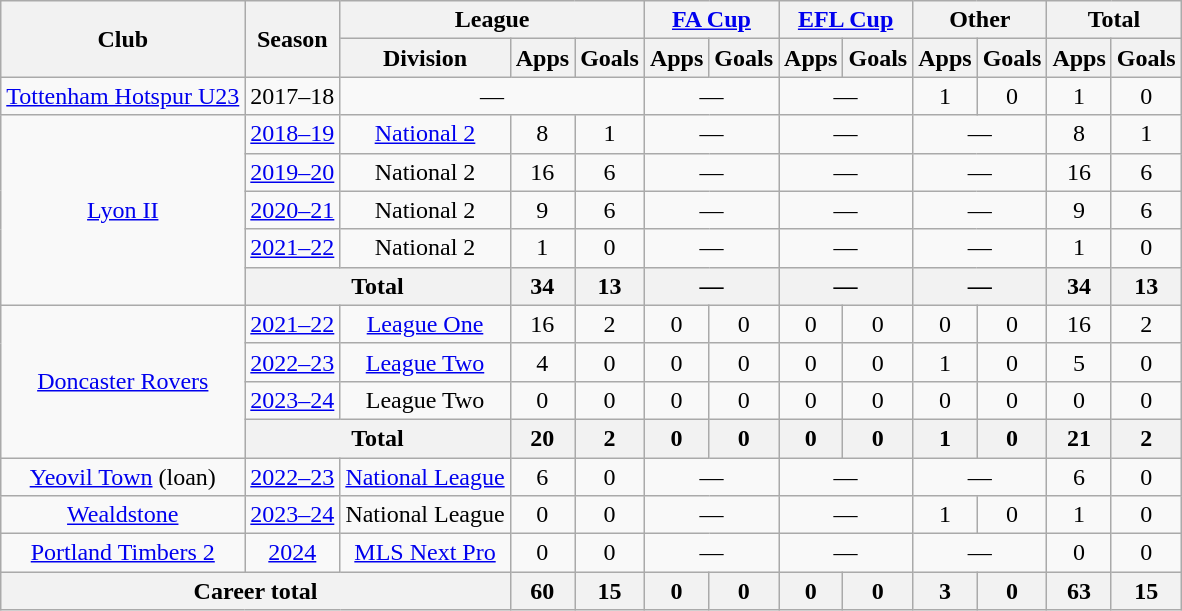<table class="wikitable" style="text-align:center">
<tr>
<th rowspan="2">Club</th>
<th rowspan="2">Season</th>
<th colspan="3">League</th>
<th colspan="2"><a href='#'>FA Cup</a></th>
<th colspan="2"><a href='#'>EFL Cup</a></th>
<th colspan="2">Other</th>
<th colspan="2">Total</th>
</tr>
<tr>
<th>Division</th>
<th>Apps</th>
<th>Goals</th>
<th>Apps</th>
<th>Goals</th>
<th>Apps</th>
<th>Goals</th>
<th>Apps</th>
<th>Goals</th>
<th>Apps</th>
<th>Goals</th>
</tr>
<tr>
<td><a href='#'>Tottenham Hotspur U23</a></td>
<td>2017–18</td>
<td colspan="3">—</td>
<td colspan="2">—</td>
<td colspan="2">—</td>
<td>1</td>
<td>0</td>
<td>1</td>
<td>0</td>
</tr>
<tr>
<td rowspan="5"><a href='#'>Lyon II</a></td>
<td><a href='#'>2018–19</a></td>
<td><a href='#'>National 2</a></td>
<td>8</td>
<td>1</td>
<td colspan="2">—</td>
<td colspan="2">—</td>
<td colspan="2">—</td>
<td>8</td>
<td>1</td>
</tr>
<tr>
<td><a href='#'>2019–20</a></td>
<td>National 2</td>
<td>16</td>
<td>6</td>
<td colspan="2">—</td>
<td colspan="2">—</td>
<td colspan="2">—</td>
<td>16</td>
<td>6</td>
</tr>
<tr>
<td><a href='#'>2020–21</a></td>
<td>National 2</td>
<td>9</td>
<td>6</td>
<td colspan="2">—</td>
<td colspan="2">—</td>
<td colspan="2">—</td>
<td>9</td>
<td>6</td>
</tr>
<tr>
<td><a href='#'>2021–22</a></td>
<td>National 2</td>
<td>1</td>
<td>0</td>
<td colspan="2">—</td>
<td colspan="2">—</td>
<td colspan="2">—</td>
<td>1</td>
<td>0</td>
</tr>
<tr>
<th colspan="2">Total</th>
<th>34</th>
<th>13</th>
<th colspan="2">—</th>
<th colspan="2">—</th>
<th colspan="2">—</th>
<th>34</th>
<th>13</th>
</tr>
<tr>
<td rowspan="4"><a href='#'>Doncaster Rovers</a></td>
<td><a href='#'>2021–22</a></td>
<td><a href='#'>League One</a></td>
<td>16</td>
<td>2</td>
<td>0</td>
<td>0</td>
<td>0</td>
<td>0</td>
<td>0</td>
<td>0</td>
<td>16</td>
<td>2</td>
</tr>
<tr>
<td><a href='#'>2022–23</a></td>
<td><a href='#'>League Two</a></td>
<td>4</td>
<td>0</td>
<td>0</td>
<td>0</td>
<td>0</td>
<td>0</td>
<td>1</td>
<td>0</td>
<td>5</td>
<td>0</td>
</tr>
<tr>
<td><a href='#'>2023–24</a></td>
<td>League Two</td>
<td>0</td>
<td>0</td>
<td>0</td>
<td>0</td>
<td>0</td>
<td>0</td>
<td>0</td>
<td>0</td>
<td>0</td>
<td>0</td>
</tr>
<tr>
<th colspan="2">Total</th>
<th>20</th>
<th>2</th>
<th>0</th>
<th>0</th>
<th>0</th>
<th>0</th>
<th>1</th>
<th>0</th>
<th>21</th>
<th>2</th>
</tr>
<tr>
<td><a href='#'>Yeovil Town</a> (loan)</td>
<td><a href='#'>2022–23</a></td>
<td><a href='#'>National League</a></td>
<td>6</td>
<td>0</td>
<td colspan="2">—</td>
<td colspan="2">—</td>
<td colspan="2">—</td>
<td>6</td>
<td>0</td>
</tr>
<tr>
<td><a href='#'>Wealdstone</a></td>
<td><a href='#'>2023–24</a></td>
<td>National League</td>
<td>0</td>
<td>0</td>
<td colspan="2">—</td>
<td colspan="2">—</td>
<td>1</td>
<td>0</td>
<td>1</td>
<td>0</td>
</tr>
<tr>
<td><a href='#'>Portland Timbers 2</a></td>
<td><a href='#'>2024</a></td>
<td><a href='#'>MLS Next Pro</a></td>
<td>0</td>
<td>0</td>
<td colspan="2">—</td>
<td colspan="2">—</td>
<td colspan="2">—</td>
<td>0</td>
<td>0</td>
</tr>
<tr>
<th colspan="3">Career total</th>
<th>60</th>
<th>15</th>
<th>0</th>
<th>0</th>
<th>0</th>
<th>0</th>
<th>3</th>
<th>0</th>
<th>63</th>
<th>15</th>
</tr>
</table>
